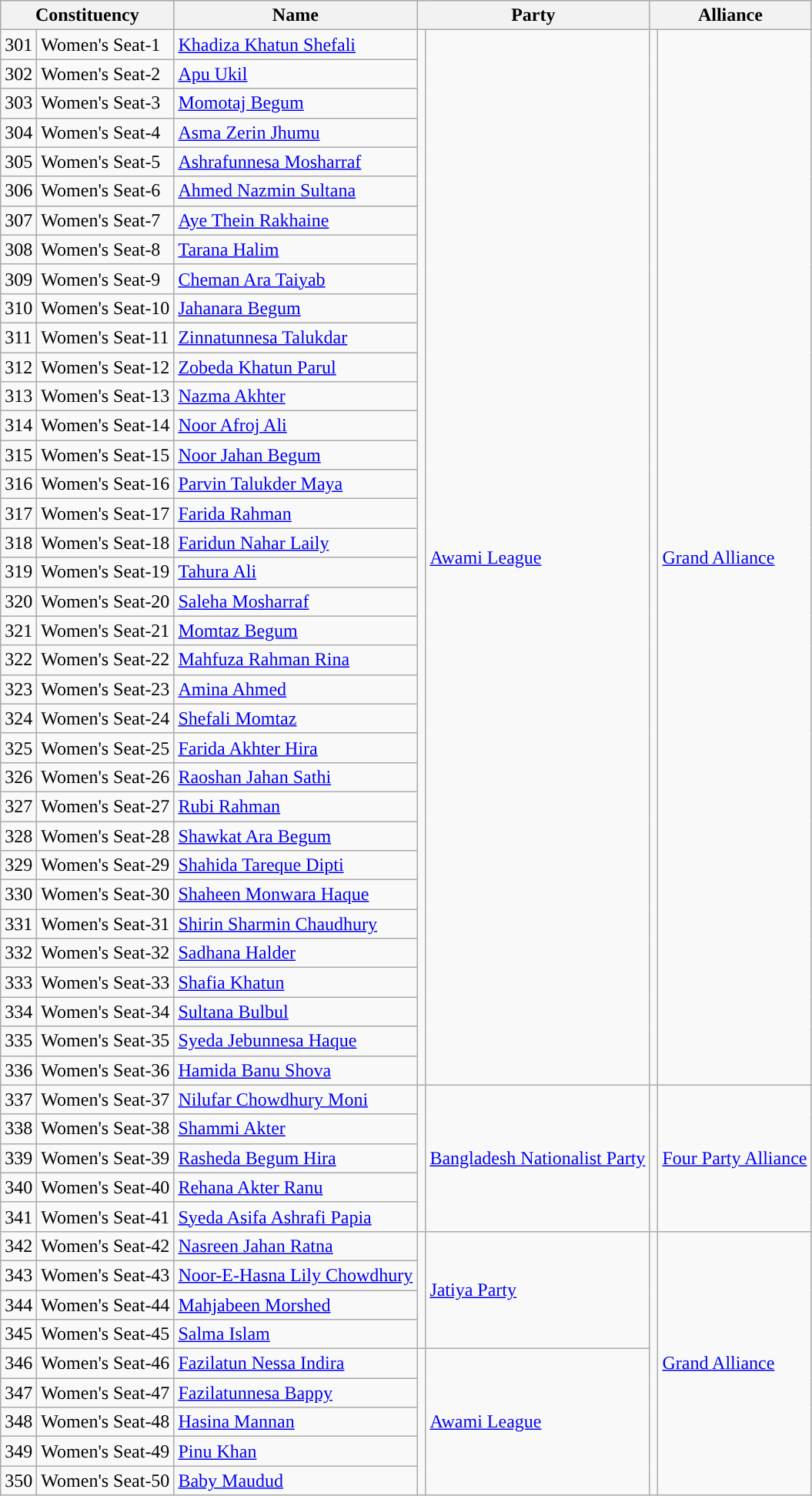<table class="wikitable sortable">
<tr>
<th colspan="2">Constituency</th>
<th>Name</th>
<th colspan="2">Party</th>
<th colspan="2">Alliance</th>
</tr>
<tr>
<td>301</td>
<td>Women's Seat-1</td>
<td><a href='#'>Khadiza Khatun Shefali</a></td>
<td rowspan="36" style="background-color:"></td>
<td rowspan="36"><a href='#'>Awami League</a></td>
<td rowspan="36" style="background-color:"></td>
<td rowspan="36"><a href='#'>Grand Alliance</a></td>
</tr>
<tr>
<td>302</td>
<td>Women's Seat-2</td>
<td><a href='#'>Apu Ukil</a></td>
</tr>
<tr>
<td>303</td>
<td>Women's Seat-3</td>
<td><a href='#'>Momotaj Begum</a></td>
</tr>
<tr>
<td>304</td>
<td>Women's Seat-4</td>
<td><a href='#'>Asma Zerin Jhumu</a></td>
</tr>
<tr>
<td>305</td>
<td>Women's Seat-5</td>
<td><a href='#'>Ashrafunnesa Mosharraf</a></td>
</tr>
<tr>
<td>306</td>
<td>Women's Seat-6</td>
<td><a href='#'>Ahmed Nazmin Sultana</a></td>
</tr>
<tr>
<td>307</td>
<td>Women's Seat-7</td>
<td><a href='#'>Aye Thein Rakhaine</a></td>
</tr>
<tr>
<td>308</td>
<td>Women's Seat-8</td>
<td><a href='#'>Tarana Halim</a></td>
</tr>
<tr>
<td>309</td>
<td>Women's Seat-9</td>
<td><a href='#'>Cheman Ara Taiyab</a></td>
</tr>
<tr>
<td>310</td>
<td>Women's Seat-10</td>
<td><a href='#'>Jahanara Begum</a></td>
</tr>
<tr>
<td>311</td>
<td>Women's Seat-11</td>
<td><a href='#'>Zinnatunnesa Talukdar</a></td>
</tr>
<tr>
<td>312</td>
<td>Women's Seat-12</td>
<td><a href='#'>Zobeda Khatun Parul</a></td>
</tr>
<tr>
<td>313</td>
<td>Women's Seat-13</td>
<td><a href='#'>Nazma Akhter</a></td>
</tr>
<tr>
<td>314</td>
<td>Women's Seat-14</td>
<td><a href='#'>Noor Afroj Ali</a></td>
</tr>
<tr>
<td>315</td>
<td>Women's Seat-15</td>
<td><a href='#'>Noor Jahan Begum</a></td>
</tr>
<tr>
<td>316</td>
<td>Women's Seat-16</td>
<td><a href='#'>Parvin Talukder Maya</a></td>
</tr>
<tr>
<td>317</td>
<td>Women's Seat-17</td>
<td><a href='#'>Farida Rahman</a></td>
</tr>
<tr>
<td>318</td>
<td>Women's Seat-18</td>
<td><a href='#'>Faridun Nahar Laily</a></td>
</tr>
<tr>
<td>319</td>
<td>Women's Seat-19</td>
<td><a href='#'>Tahura Ali</a></td>
</tr>
<tr>
<td>320</td>
<td>Women's Seat-20</td>
<td><a href='#'>Saleha Mosharraf</a></td>
</tr>
<tr>
<td>321</td>
<td>Women's Seat-21</td>
<td><a href='#'>Momtaz Begum</a></td>
</tr>
<tr>
<td>322</td>
<td>Women's Seat-22</td>
<td><a href='#'>Mahfuza Rahman Rina</a></td>
</tr>
<tr>
<td>323</td>
<td>Women's Seat-23</td>
<td><a href='#'>Amina Ahmed</a></td>
</tr>
<tr>
<td>324</td>
<td>Women's Seat-24</td>
<td><a href='#'>Shefali Momtaz</a></td>
</tr>
<tr>
<td>325</td>
<td>Women's Seat-25</td>
<td><a href='#'>Farida Akhter Hira</a></td>
</tr>
<tr>
<td>326</td>
<td>Women's Seat-26</td>
<td><a href='#'>Raoshan Jahan Sathi</a></td>
</tr>
<tr>
<td>327</td>
<td>Women's Seat-27</td>
<td><a href='#'>Rubi Rahman</a></td>
</tr>
<tr>
<td>328</td>
<td>Women's Seat-28</td>
<td><a href='#'>Shawkat Ara Begum</a></td>
</tr>
<tr>
<td>329</td>
<td>Women's Seat-29</td>
<td><a href='#'>Shahida Tareque Dipti</a></td>
</tr>
<tr>
<td>330</td>
<td>Women's Seat-30</td>
<td><a href='#'>Shaheen Monwara Haque</a></td>
</tr>
<tr>
<td>331</td>
<td>Women's Seat-31</td>
<td><a href='#'>Shirin Sharmin Chaudhury</a></td>
</tr>
<tr>
<td>332</td>
<td>Women's Seat-32</td>
<td><a href='#'>Sadhana Halder</a></td>
</tr>
<tr>
<td>333</td>
<td>Women's Seat-33</td>
<td><a href='#'>Shafia Khatun</a></td>
</tr>
<tr>
<td>334</td>
<td>Women's Seat-34</td>
<td><a href='#'>Sultana Bulbul</a></td>
</tr>
<tr>
<td>335</td>
<td>Women's Seat-35</td>
<td><a href='#'>Syeda Jebunnesa Haque</a></td>
</tr>
<tr>
<td>336</td>
<td>Women's Seat-36</td>
<td><a href='#'>Hamida Banu Shova</a></td>
</tr>
<tr>
<td>337</td>
<td>Women's Seat-37</td>
<td><a href='#'>Nilufar Chowdhury Moni</a></td>
<td rowspan="5" style="background-color:"></td>
<td rowspan="5"><a href='#'>Bangladesh Nationalist Party</a></td>
<td rowspan="5" style="background-color:"></td>
<td rowspan="5"><a href='#'>Four Party Alliance</a></td>
</tr>
<tr>
<td>338</td>
<td>Women's Seat-38</td>
<td><a href='#'>Shammi Akter</a></td>
</tr>
<tr>
<td>339</td>
<td>Women's Seat-39</td>
<td><a href='#'>Rasheda Begum Hira</a></td>
</tr>
<tr>
<td>340</td>
<td>Women's Seat-40</td>
<td><a href='#'>Rehana Akter Ranu</a></td>
</tr>
<tr>
<td>341</td>
<td>Women's Seat-41</td>
<td><a href='#'>Syeda Asifa Ashrafi Papia</a></td>
</tr>
<tr>
<td>342</td>
<td>Women's Seat-42</td>
<td><a href='#'>Nasreen Jahan Ratna</a></td>
<td rowspan="4" style="background-color:"></td>
<td rowspan="4"><a href='#'>Jatiya Party</a></td>
<td rowspan="9" style="background-color:"></td>
<td rowspan="9"><a href='#'>Grand Alliance</a></td>
</tr>
<tr>
<td>343</td>
<td>Women's Seat-43</td>
<td><a href='#'>Noor-E-Hasna Lily Chowdhury</a></td>
</tr>
<tr>
<td>344</td>
<td>Women's Seat-44</td>
<td><a href='#'>Mahjabeen Morshed</a></td>
</tr>
<tr>
<td>345</td>
<td>Women's Seat-45</td>
<td><a href='#'>Salma Islam</a></td>
</tr>
<tr>
<td>346</td>
<td>Women's Seat-46</td>
<td><a href='#'>Fazilatun Nessa Indira</a></td>
<td rowspan="5" style="background-color:"></td>
<td rowspan="5"><a href='#'>Awami League</a></td>
</tr>
<tr>
<td>347</td>
<td>Women's Seat-47</td>
<td><a href='#'>Fazilatunnesa Bappy</a></td>
</tr>
<tr>
<td>348</td>
<td>Women's Seat-48</td>
<td><a href='#'>Hasina Mannan</a></td>
</tr>
<tr>
<td>349</td>
<td>Women's Seat-49</td>
<td><a href='#'>Pinu Khan</a></td>
</tr>
<tr>
<td>350</td>
<td>Women's Seat-50</td>
<td><a href='#'>Baby Maudud</a></td>
</tr>
</table>
